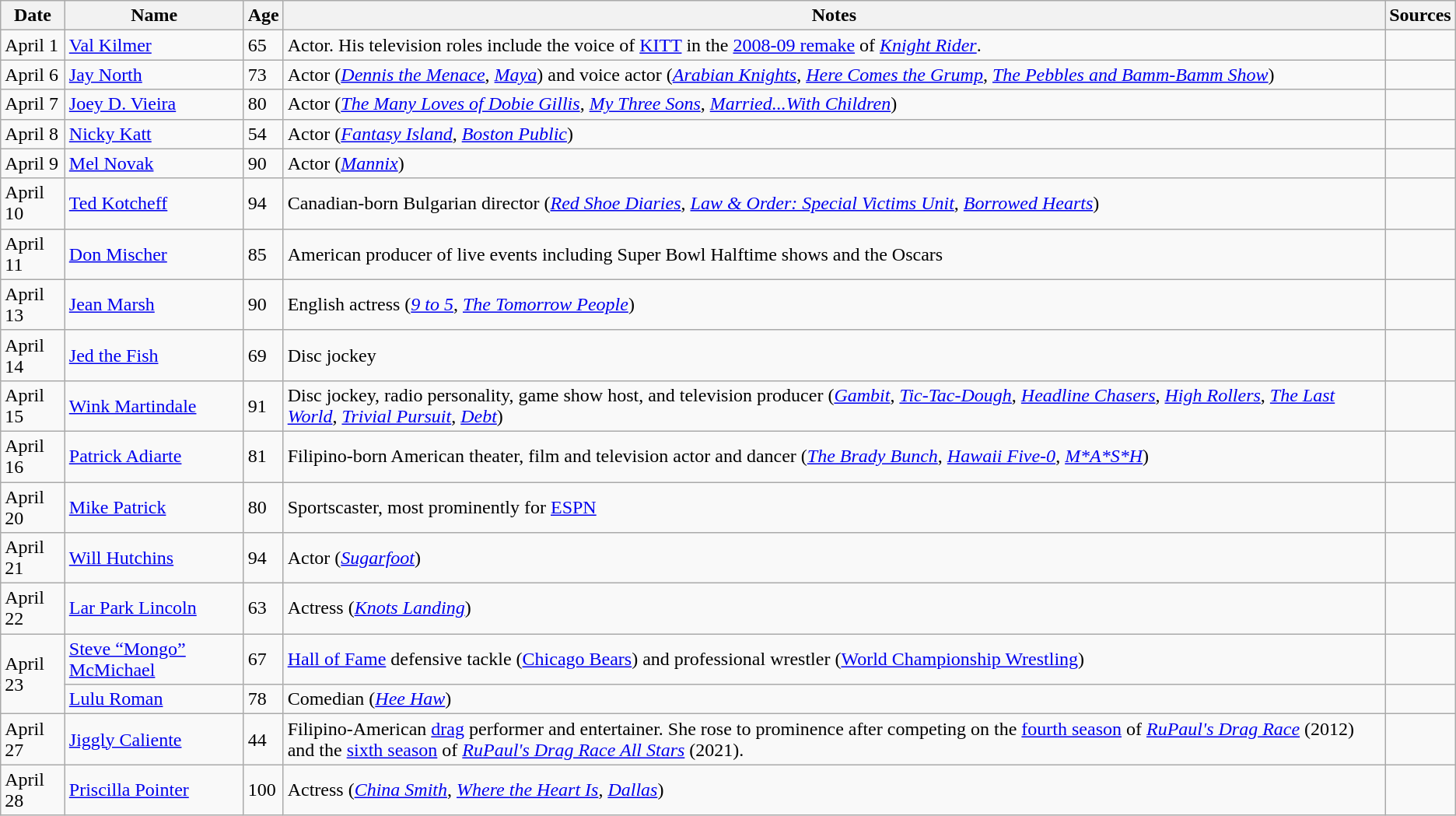<table class="wikitable sortable">
<tr>
<th>Date</th>
<th>Name</th>
<th>Age</th>
<th>Notes</th>
<th>Sources</th>
</tr>
<tr>
<td>April 1</td>
<td><a href='#'>Val Kilmer</a></td>
<td>65</td>
<td>Actor. His television roles include the voice of <a href='#'>KITT</a> in the <a href='#'>2008-09 remake</a> of <em><a href='#'>Knight Rider</a></em>.</td>
<td></td>
</tr>
<tr>
<td>April 6</td>
<td><a href='#'>Jay North</a></td>
<td>73</td>
<td>Actor (<em><a href='#'>Dennis the Menace</a></em>, <em><a href='#'>Maya</a></em>) and voice actor (<em><a href='#'>Arabian Knights</a></em>, <em><a href='#'>Here Comes the Grump</a></em>, <em><a href='#'>The Pebbles and Bamm-Bamm Show</a></em>)</td>
<td></td>
</tr>
<tr>
<td>April 7</td>
<td><a href='#'>Joey D. Vieira</a></td>
<td>80</td>
<td>Actor (<em><a href='#'>The Many Loves of Dobie Gillis</a></em>, <em><a href='#'>My Three Sons</a></em>, <em><a href='#'>Married...With Children</a></em>)</td>
<td><br></td>
</tr>
<tr>
<td>April 8</td>
<td><a href='#'>Nicky Katt</a></td>
<td>54</td>
<td>Actor (<em><a href='#'>Fantasy Island</a></em>, <em><a href='#'>Boston Public</a></em>)</td>
<td></td>
</tr>
<tr>
<td>April 9</td>
<td><a href='#'>Mel Novak</a></td>
<td>90</td>
<td>Actor (<em><a href='#'>Mannix</a></em>)</td>
<td></td>
</tr>
<tr>
<td>April 10</td>
<td><a href='#'>Ted Kotcheff</a></td>
<td>94</td>
<td>Canadian-born Bulgarian director (<em><a href='#'>Red Shoe Diaries</a></em>, <em><a href='#'>Law & Order: Special Victims Unit</a></em>, <em><a href='#'>Borrowed Hearts</a></em>)</td>
<td></td>
</tr>
<tr>
<td>April 11</td>
<td><a href='#'>Don Mischer</a></td>
<td>85</td>
<td>American producer of live events including Super Bowl Halftime shows and the Oscars</td>
<td></td>
</tr>
<tr>
<td>April 13</td>
<td><a href='#'>Jean Marsh</a></td>
<td>90</td>
<td>English actress (<em><a href='#'>9 to 5</a></em>, <em><a href='#'>The Tomorrow People</a></em>)</td>
<td></td>
</tr>
<tr>
<td>April 14</td>
<td><a href='#'>Jed the Fish</a></td>
<td>69</td>
<td>Disc jockey</td>
<td></td>
</tr>
<tr>
<td>April 15</td>
<td><a href='#'>Wink Martindale</a></td>
<td>91</td>
<td>Disc jockey, radio personality, game show host, and television producer (<em><a href='#'>Gambit</a></em>, <em><a href='#'>Tic-Tac-Dough</a></em>, <em><a href='#'>Headline Chasers</a></em>, <em><a href='#'>High Rollers</a></em>, <em><a href='#'>The Last World</a></em>, <em><a href='#'>Trivial Pursuit</a></em>, <em><a href='#'>Debt</a></em>)</td>
<td></td>
</tr>
<tr>
<td>April 16</td>
<td><a href='#'>Patrick Adiarte</a></td>
<td>81</td>
<td>Filipino-born American theater, film and television actor and dancer  (<em><a href='#'>The Brady Bunch</a></em>, <em><a href='#'>Hawaii Five-0</a></em>, <em><a href='#'>M*A*S*H</a></em>)</td>
<td></td>
</tr>
<tr>
<td>April 20</td>
<td><a href='#'>Mike Patrick</a></td>
<td>80</td>
<td>Sportscaster, most prominently for <a href='#'>ESPN</a></td>
<td></td>
</tr>
<tr>
<td>April 21</td>
<td><a href='#'>Will Hutchins</a></td>
<td>94</td>
<td>Actor (<em><a href='#'>Sugarfoot</a></em>)</td>
<td></td>
</tr>
<tr>
<td>April 22</td>
<td><a href='#'>Lar Park Lincoln</a></td>
<td>63</td>
<td>Actress (<em><a href='#'>Knots Landing</a></em>)</td>
<td></td>
</tr>
<tr>
<td rowspan=2>April 23</td>
<td><a href='#'>Steve “Mongo” McMichael</a></td>
<td>67</td>
<td><a href='#'>Hall of Fame</a> defensive tackle (<a href='#'>Chicago Bears</a>) and professional wrestler (<a href='#'>World Championship Wrestling</a>)</td>
<td></td>
</tr>
<tr>
<td><a href='#'>Lulu Roman</a></td>
<td>78</td>
<td>Comedian (<em><a href='#'>Hee Haw</a></em>)</td>
<td></td>
</tr>
<tr>
<td>April 27</td>
<td><a href='#'>Jiggly Caliente</a></td>
<td>44</td>
<td>Filipino-American <a href='#'>drag</a> performer and entertainer. She rose to prominence after competing on the <a href='#'>fourth season</a> of <em><a href='#'>RuPaul's Drag Race</a></em> (2012) and the <a href='#'>sixth season</a> of <em><a href='#'>RuPaul's Drag Race All Stars</a></em> (2021).</td>
<td></td>
</tr>
<tr>
<td>April 28</td>
<td><a href='#'>Priscilla Pointer</a></td>
<td>100</td>
<td>Actress (<em><a href='#'>China Smith</a></em>, <em><a href='#'>Where the Heart Is</a></em>, <em><a href='#'>Dallas</a></em>)</td>
<td></td>
</tr>
</table>
